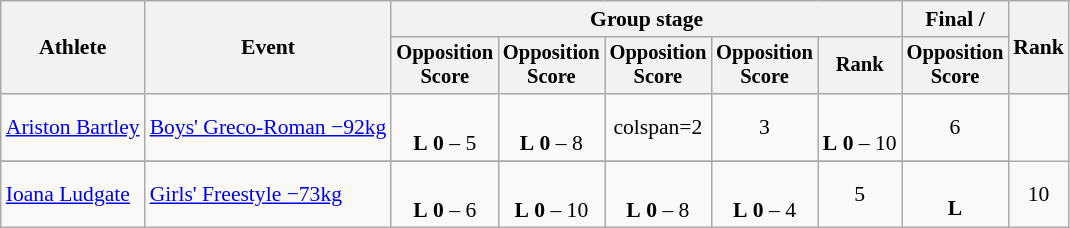<table class="wikitable" style="font-size:90%">
<tr>
<th rowspan=2>Athlete</th>
<th rowspan=2>Event</th>
<th colspan=5>Group stage</th>
<th>Final / </th>
<th rowspan=2>Rank</th>
</tr>
<tr style="font-size:95%">
<th>Opposition<br>Score</th>
<th>Opposition<br>Score</th>
<th>Opposition<br>Score</th>
<th>Opposition<br>Score</th>
<th>Rank</th>
<th>Opposition<br>Score</th>
</tr>
<tr align=center>
<td align=left><a href='#'>Ariston Bartley</a></td>
<td align=left><a href='#'>Boys' Greco-Roman −92kg</a></td>
<td><br><strong>L</strong> <strong>0</strong> – 5 <sup></sup></td>
<td><br><strong>L</strong> <strong>0</strong> – 8 <sup></sup></td>
<td>colspan=2 </td>
<td>3 </td>
<td><br><strong>L</strong> <strong>0</strong> – 10 <sup></sup></td>
<td>6</td>
</tr>
<tr>
</tr>
<tr align=center>
<td align=left><a href='#'>Ioana Ludgate</a></td>
<td align=left><a href='#'>Girls' Freestyle −73kg</a></td>
<td><br><strong>L</strong> <strong>0</strong> – 6 <sup></sup></td>
<td><br><strong>L</strong> <strong>0</strong> – 10 <sup></sup></td>
<td><br><strong>L</strong> <strong>0</strong> – 8 <sup></sup></td>
<td><br><strong>L</strong> <strong>0</strong> – 4 <sup></sup></td>
<td>5 </td>
<td><br><strong>L</strong> <strong></strong></td>
<td>10</td>
</tr>
</table>
